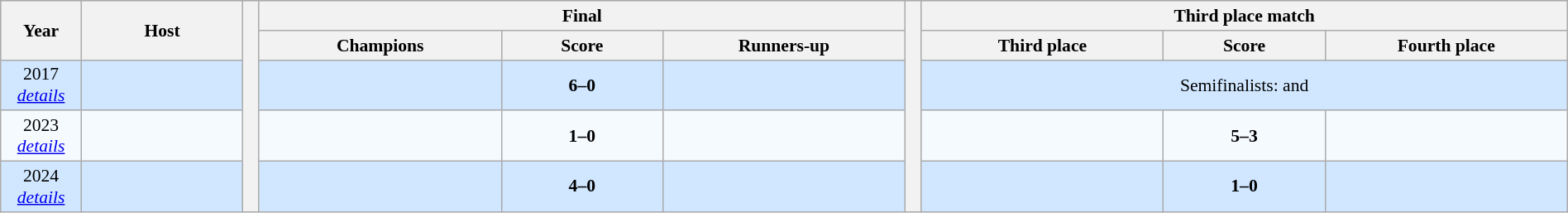<table class="wikitable" border=1 style="border-collapse:collapse; font-size:90%; text-align:center" cellpadding=3 cellspacing=0 width=100%>
<tr bgcolor=#C1D8FF>
<th rowspan=2 width=5%>Year</th>
<th rowspan=2 width=10%>Host</th>
<th width=1% rowspan=5 bgcolor=ffffff></th>
<th colspan=3>Final</th>
<th width=1% rowspan=5 bgcolor=ffffff></th>
<th colspan=3>Third place match</th>
</tr>
<tr bgcolor=#EFEFEF>
<th width=15%>Champions</th>
<th width=10%>Score</th>
<th width=15%>Runners-up</th>
<th width=15%>Third place</th>
<th width=10%>Score</th>
<th width=15%>Fourth place</th>
</tr>
<tr bgcolor=#D0E7FF>
<td>2017 <br> <em><a href='#'>details</a></em></td>
<td></td>
<td><strong></strong></td>
<td><strong>6–0</strong></td>
<td></td>
<td colspan=3>Semifinalists:  and </td>
</tr>
<tr bgcolor=#F5FAFF>
<td>2023 <br> <em><a href='#'>details</a></em></td>
<td></td>
<td><strong></strong></td>
<td><strong>1–0</strong></td>
<td></td>
<td></td>
<td><strong>5–3</strong></td>
<td></td>
</tr>
<tr bgcolor=#D0E7FF>
<td>2024 <br> <em><a href='#'>details</a></em></td>
<td></td>
<td><strong></strong></td>
<td><strong>4–0</strong></td>
<td></td>
<td></td>
<td><strong>1–0</strong></td>
<td></td>
</tr>
</table>
